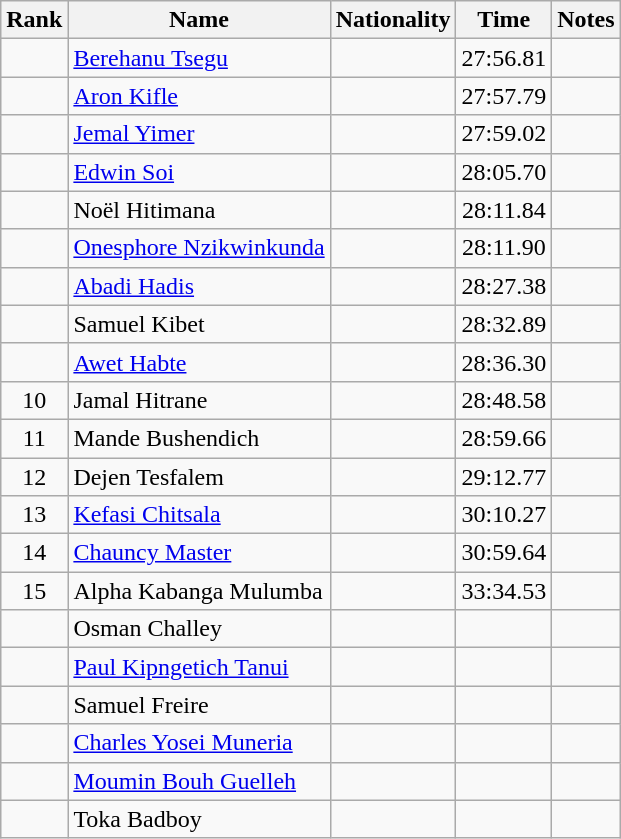<table class="wikitable sortable" style="text-align:center">
<tr>
<th>Rank</th>
<th>Name</th>
<th>Nationality</th>
<th>Time</th>
<th>Notes</th>
</tr>
<tr>
<td></td>
<td align=left><a href='#'>Berehanu Tsegu</a></td>
<td align=left></td>
<td>27:56.81</td>
<td></td>
</tr>
<tr>
<td></td>
<td align=left><a href='#'>Aron Kifle</a></td>
<td align=left></td>
<td>27:57.79</td>
<td></td>
</tr>
<tr>
<td></td>
<td align=left><a href='#'>Jemal Yimer</a></td>
<td align=left></td>
<td>27:59.02</td>
<td></td>
</tr>
<tr>
<td></td>
<td align=left><a href='#'>Edwin Soi</a></td>
<td align=left></td>
<td>28:05.70</td>
<td></td>
</tr>
<tr>
<td></td>
<td align=left>Noël Hitimana</td>
<td align="left"></td>
<td>28:11.84</td>
<td></td>
</tr>
<tr>
<td></td>
<td align=left><a href='#'>Onesphore Nzikwinkunda</a></td>
<td align=left></td>
<td>28:11.90</td>
<td></td>
</tr>
<tr>
<td></td>
<td align=left><a href='#'>Abadi Hadis</a></td>
<td align=left></td>
<td>28:27.38</td>
<td></td>
</tr>
<tr>
<td></td>
<td align=left>Samuel Kibet</td>
<td align="left"></td>
<td>28:32.89</td>
<td></td>
</tr>
<tr>
<td></td>
<td align=left><a href='#'>Awet Habte</a></td>
<td align=left></td>
<td>28:36.30</td>
<td></td>
</tr>
<tr>
<td>10</td>
<td align=left>Jamal Hitrane</td>
<td align="left"></td>
<td>28:48.58</td>
<td></td>
</tr>
<tr>
<td>11</td>
<td align=left>Mande Bushendich</td>
<td align="left"></td>
<td>28:59.66</td>
<td></td>
</tr>
<tr>
<td>12</td>
<td align=left>Dejen Tesfalem</td>
<td align="left"></td>
<td>29:12.77</td>
<td></td>
</tr>
<tr>
<td>13</td>
<td align=left><a href='#'>Kefasi Chitsala</a></td>
<td align=left></td>
<td>30:10.27</td>
<td></td>
</tr>
<tr>
<td>14</td>
<td align=left><a href='#'>Chauncy Master</a></td>
<td align=left></td>
<td>30:59.64</td>
<td></td>
</tr>
<tr>
<td>15</td>
<td align=left>Alpha Kabanga Mulumba</td>
<td align="left"></td>
<td>33:34.53</td>
<td></td>
</tr>
<tr>
<td></td>
<td align=left>Osman Challey</td>
<td align="left"></td>
<td></td>
<td></td>
</tr>
<tr>
<td></td>
<td align=left><a href='#'>Paul Kipngetich Tanui</a></td>
<td align=left></td>
<td></td>
<td></td>
</tr>
<tr>
<td></td>
<td align=left>Samuel Freire</td>
<td align="left"></td>
<td></td>
<td></td>
</tr>
<tr>
<td></td>
<td align=left><a href='#'>Charles Yosei Muneria</a></td>
<td align=left></td>
<td></td>
<td></td>
</tr>
<tr>
<td></td>
<td align=left><a href='#'>Moumin Bouh Guelleh</a></td>
<td align=left></td>
<td></td>
<td></td>
</tr>
<tr>
<td></td>
<td align=left>Toka Badboy</td>
<td align="left"></td>
<td></td>
<td></td>
</tr>
</table>
